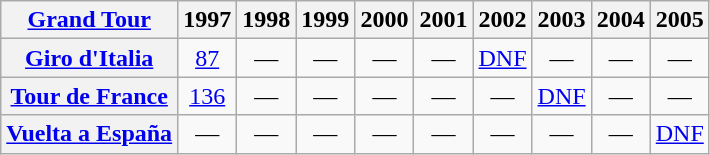<table class="wikitable plainrowheaders">
<tr>
<th scope="col"><a href='#'>Grand Tour</a></th>
<th scope="col">1997</th>
<th scope="col">1998</th>
<th scope="col">1999</th>
<th scope="col">2000</th>
<th scope="col">2001</th>
<th scope="col">2002</th>
<th scope="col">2003</th>
<th scope="col">2004</th>
<th scope="col">2005</th>
</tr>
<tr style="text-align:center;">
<th scope="row"> <a href='#'>Giro d'Italia</a></th>
<td style="text-align:center;"><a href='#'>87</a></td>
<td>—</td>
<td>—</td>
<td>—</td>
<td>—</td>
<td style="text-align:center;"><a href='#'>DNF</a></td>
<td>—</td>
<td>—</td>
<td>—</td>
</tr>
<tr style="text-align:center;">
<th scope="row"> <a href='#'>Tour de France</a></th>
<td style="text-align:center;"><a href='#'>136</a></td>
<td>—</td>
<td>—</td>
<td>—</td>
<td>—</td>
<td>—</td>
<td style="text-align:center;"><a href='#'>DNF</a></td>
<td>—</td>
<td>—</td>
</tr>
<tr style="text-align:center;">
<th scope="row"> <a href='#'>Vuelta a España</a></th>
<td>—</td>
<td>—</td>
<td>—</td>
<td>—</td>
<td>—</td>
<td>—</td>
<td>—</td>
<td>—</td>
<td style="text-align:center;"><a href='#'>DNF</a></td>
</tr>
</table>
